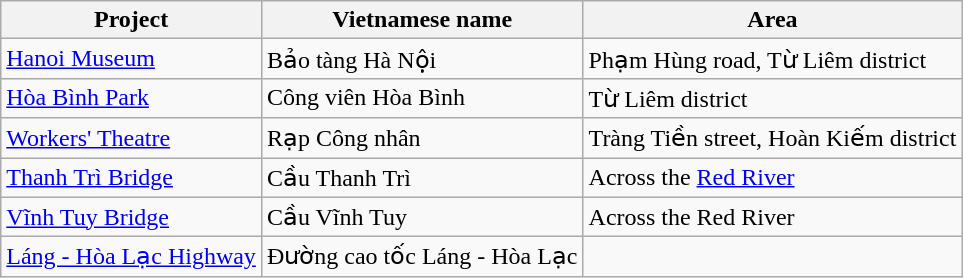<table class="wikitable">
<tr>
<th>Project</th>
<th>Vietnamese name</th>
<th>Area</th>
</tr>
<tr>
<td><a href='#'>Hanoi Museum</a></td>
<td>Bảo tàng Hà Nội</td>
<td>Phạm Hùng road, Từ Liêm district</td>
</tr>
<tr>
<td><a href='#'>Hòa Bình Park</a></td>
<td>Công viên Hòa Bình</td>
<td>Từ Liêm district</td>
</tr>
<tr>
<td><a href='#'>Workers' Theatre</a></td>
<td>Rạp Công nhân</td>
<td>Tràng Tiền street, Hoàn Kiếm district</td>
</tr>
<tr>
<td><a href='#'>Thanh Trì Bridge</a></td>
<td>Cầu Thanh Trì</td>
<td>Across the <a href='#'>Red River</a></td>
</tr>
<tr>
<td><a href='#'>Vĩnh Tuy Bridge</a></td>
<td>Cầu Vĩnh Tuy</td>
<td>Across the Red River</td>
</tr>
<tr>
<td><a href='#'>Láng - Hòa Lạc Highway</a></td>
<td>Đường cao tốc Láng - Hòa Lạc</td>
<td></td>
</tr>
</table>
